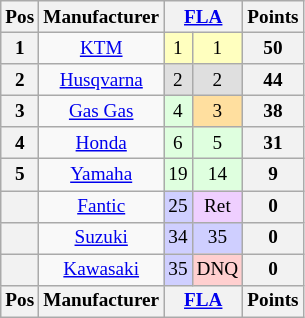<table class="wikitable" style="font-size: 80%; text-align:center">
<tr valign="top">
<th valign="middle">Pos</th>
<th valign="middle">Manufacturer</th>
<th colspan=2><a href='#'>FLA</a><br></th>
<th valign="middle">Points</th>
</tr>
<tr>
<th>1</th>
<td><a href='#'>KTM</a></td>
<td style="background:#ffffbf;">1</td>
<td style="background:#ffffbf;">1</td>
<th>50</th>
</tr>
<tr>
<th>2</th>
<td><a href='#'>Husqvarna</a></td>
<td style="background:#dfdfdf;">2</td>
<td style="background:#dfdfdf;">2</td>
<th>44</th>
</tr>
<tr>
<th>3</th>
<td><a href='#'>Gas Gas</a></td>
<td style="background:#dfffdf;">4</td>
<td style="background:#ffdf9f;">3</td>
<th>38</th>
</tr>
<tr>
<th>4</th>
<td><a href='#'>Honda</a></td>
<td style="background:#dfffdf;">6</td>
<td style="background:#dfffdf;">5</td>
<th>31</th>
</tr>
<tr>
<th>5</th>
<td><a href='#'>Yamaha</a></td>
<td style="background:#dfffdf;">19</td>
<td style="background:#dfffdf;">14</td>
<th>9</th>
</tr>
<tr>
<th></th>
<td><a href='#'>Fantic</a></td>
<td style="background:#cfcfff;">25</td>
<td style="background:#efcfff;">Ret</td>
<th>0</th>
</tr>
<tr>
<th></th>
<td><a href='#'>Suzuki</a></td>
<td style="background:#cfcfff;">34</td>
<td style="background:#cfcfff;">35</td>
<th>0</th>
</tr>
<tr>
<th></th>
<td><a href='#'>Kawasaki</a></td>
<td style="background:#cfcfff;">35</td>
<td style="background:#ffcfcf;">DNQ</td>
<th>0</th>
</tr>
<tr valign="top">
<th valign="middle">Pos</th>
<th valign="middle">Manufacturer</th>
<th colspan=2><a href='#'>FLA</a><br></th>
<th valign="middle">Points</th>
</tr>
</table>
